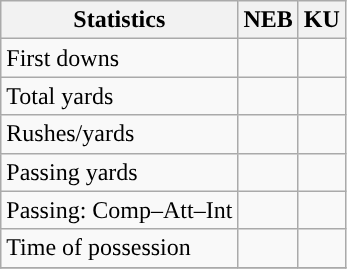<table class="wikitable" style="float: left;">
<tr>
<th>Statistics</th>
<th>NEB</th>
<th>KU</th>
</tr>
<tr>
<td>First downs</td>
<td></td>
<td></td>
</tr>
<tr>
<td>Total yards</td>
<td></td>
<td></td>
</tr>
<tr>
<td>Rushes/yards</td>
<td></td>
<td></td>
</tr>
<tr>
<td>Passing yards</td>
<td></td>
<td></td>
</tr>
<tr>
<td>Passing: Comp–Att–Int</td>
<td></td>
<td></td>
</tr>
<tr>
<td>Time of possession</td>
<td></td>
<td></td>
</tr>
<tr>
</tr>
</table>
